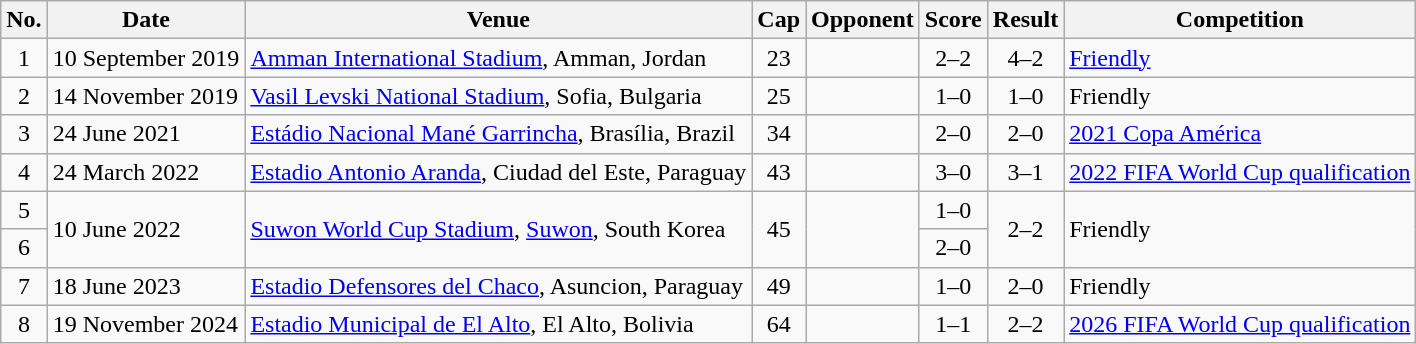<table class="wikitable sortable plainrowheaders">
<tr>
<th scope=col>No.</th>
<th scope=col>Date</th>
<th scope=col>Venue</th>
<th scope=col>Cap</th>
<th scope=col>Opponent</th>
<th scope=col>Score</th>
<th scope=col>Result</th>
<th scope=col>Competition</th>
</tr>
<tr>
<td align=center>1</td>
<td>10 September 2019</td>
<td><a href='#'>Amman International Stadium</a>, Amman, Jordan</td>
<td align=center>23</td>
<td></td>
<td align=center>2–2</td>
<td align=center>4–2</td>
<td><a href='#'>Friendly</a></td>
</tr>
<tr>
<td align=center>2</td>
<td>14 November 2019</td>
<td><a href='#'>Vasil Levski National Stadium</a>, Sofia, Bulgaria</td>
<td align=center>25</td>
<td></td>
<td align=center>1–0</td>
<td align=center>1–0</td>
<td>Friendly</td>
</tr>
<tr>
<td align=center>3</td>
<td>24 June 2021</td>
<td><a href='#'>Estádio Nacional Mané Garrincha</a>, Brasília, Brazil</td>
<td align=center>34</td>
<td></td>
<td align=center>2–0</td>
<td align=center>2–0</td>
<td><a href='#'>2021 Copa América</a></td>
</tr>
<tr>
<td align=center>4</td>
<td>24 March 2022</td>
<td><a href='#'>Estadio Antonio Aranda</a>, Ciudad del Este, Paraguay</td>
<td align=center>43</td>
<td></td>
<td align=center>3–0</td>
<td align=center>3–1</td>
<td><a href='#'>2022 FIFA World Cup qualification</a></td>
</tr>
<tr>
<td align=center>5</td>
<td rowspan=2>10 June 2022</td>
<td rowspan=2><a href='#'>Suwon World Cup Stadium</a>, <a href='#'>Suwon</a>, South Korea</td>
<td align=center rowspan=2>45</td>
<td rowspan=2></td>
<td align=center>1–0</td>
<td align=center rowspan=2>2–2</td>
<td rowspan=2>Friendly</td>
</tr>
<tr>
<td align=center>6</td>
<td align=center>2–0</td>
</tr>
<tr>
<td align=center>7</td>
<td>18 June 2023</td>
<td><a href='#'>Estadio Defensores del Chaco</a>, Asuncion, Paraguay</td>
<td align=center>49</td>
<td></td>
<td align=center>1–0</td>
<td align=center>2–0</td>
<td>Friendly</td>
</tr>
<tr>
<td align=center>8</td>
<td>19 November 2024</td>
<td><a href='#'>Estadio Municipal de El Alto</a>, El Alto, Bolivia</td>
<td align=center>64</td>
<td></td>
<td align=center>1–1</td>
<td align=center>2–2</td>
<td><a href='#'>2026 FIFA World Cup qualification</a></td>
</tr>
</table>
